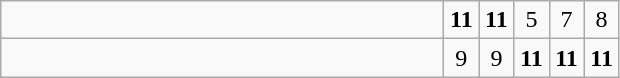<table class="wikitable">
<tr>
<td style="width:18em"></td>
<td align=center style="width:1em"><strong>11</strong></td>
<td align=center style="width:1em"><strong>11</strong></td>
<td align=center style="width:1em">5</td>
<td align=center style="width:1em">7</td>
<td align=center style="width:1em">8</td>
</tr>
<tr>
<td style="width:18em"></td>
<td align=center style="width:1em">9</td>
<td align=center style="width:1em">9</td>
<td align=center style="width:1em"><strong>11</strong></td>
<td align=center style="width:1em"><strong>11</strong></td>
<td align=center style="width:1em"><strong>11</strong></td>
</tr>
</table>
